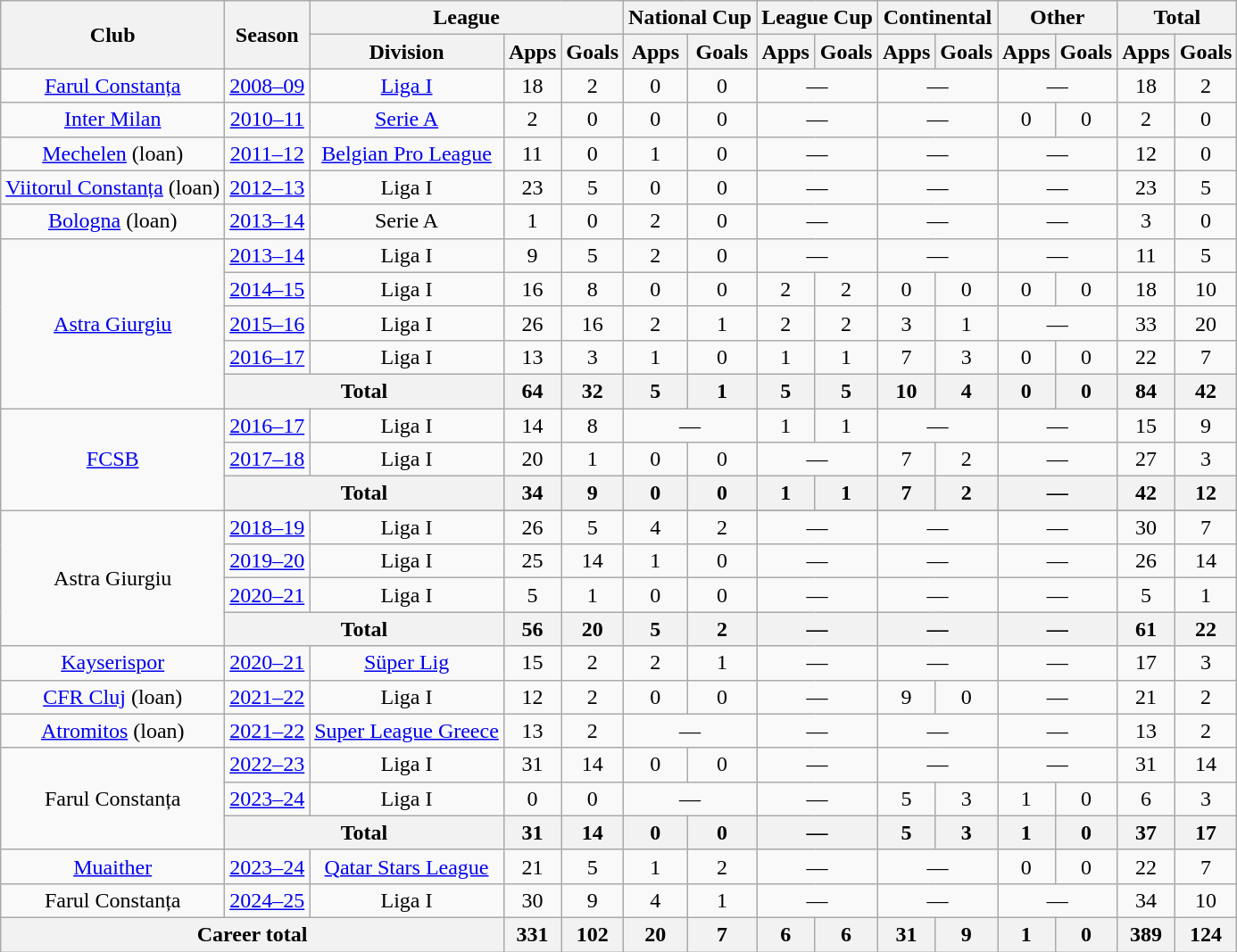<table class="wikitable" style="text-align:center">
<tr>
<th rowspan="2">Club</th>
<th rowspan="2">Season</th>
<th colspan="3">League</th>
<th colspan="2">National Cup</th>
<th colspan="2">League Cup</th>
<th colspan="2">Continental</th>
<th colspan="2">Other</th>
<th colspan="2">Total</th>
</tr>
<tr>
<th>Division</th>
<th>Apps</th>
<th>Goals</th>
<th>Apps</th>
<th>Goals</th>
<th>Apps</th>
<th>Goals</th>
<th>Apps</th>
<th>Goals</th>
<th>Apps</th>
<th>Goals</th>
<th>Apps</th>
<th>Goals</th>
</tr>
<tr>
<td><a href='#'>Farul Constanța</a></td>
<td><a href='#'>2008–09</a></td>
<td><a href='#'>Liga I</a></td>
<td>18</td>
<td>2</td>
<td>0</td>
<td>0</td>
<td colspan="2">—</td>
<td colspan="2">—</td>
<td colspan="2">—</td>
<td>18</td>
<td>2</td>
</tr>
<tr>
<td><a href='#'>Inter Milan</a></td>
<td><a href='#'>2010–11</a></td>
<td><a href='#'>Serie A</a></td>
<td>2</td>
<td>0</td>
<td>0</td>
<td>0</td>
<td colspan="2">—</td>
<td colspan="2">—</td>
<td>0</td>
<td>0</td>
<td>2</td>
<td>0</td>
</tr>
<tr>
<td><a href='#'>Mechelen</a> (loan)</td>
<td><a href='#'>2011–12</a></td>
<td><a href='#'>Belgian Pro League</a></td>
<td>11</td>
<td>0</td>
<td>1</td>
<td>0</td>
<td colspan="2">—</td>
<td colspan="2">—</td>
<td colspan="2">—</td>
<td>12</td>
<td>0</td>
</tr>
<tr>
<td><a href='#'>Viitorul Constanța</a> (loan)</td>
<td><a href='#'>2012–13</a></td>
<td>Liga I</td>
<td>23</td>
<td>5</td>
<td>0</td>
<td>0</td>
<td colspan="2">—</td>
<td colspan="2">—</td>
<td colspan="2">—</td>
<td>23</td>
<td>5</td>
</tr>
<tr>
<td><a href='#'>Bologna</a> (loan)</td>
<td><a href='#'>2013–14</a></td>
<td>Serie A</td>
<td>1</td>
<td>0</td>
<td>2</td>
<td>0</td>
<td colspan="2">—</td>
<td colspan="2">—</td>
<td colspan="2">—</td>
<td>3</td>
<td>0</td>
</tr>
<tr>
<td rowspan="5"><a href='#'>Astra Giurgiu</a></td>
<td><a href='#'>2013–14</a></td>
<td>Liga I</td>
<td>9</td>
<td>5</td>
<td>2</td>
<td>0</td>
<td colspan="2">—</td>
<td colspan="2">—</td>
<td colspan="2">—</td>
<td>11</td>
<td>5</td>
</tr>
<tr>
<td><a href='#'>2014–15</a></td>
<td>Liga I</td>
<td>16</td>
<td>8</td>
<td>0</td>
<td>0</td>
<td>2</td>
<td>2</td>
<td>0</td>
<td>0</td>
<td>0</td>
<td>0</td>
<td>18</td>
<td>10</td>
</tr>
<tr>
<td><a href='#'>2015–16</a></td>
<td>Liga I</td>
<td>26</td>
<td>16</td>
<td>2</td>
<td>1</td>
<td>2</td>
<td>2</td>
<td>3</td>
<td>1</td>
<td colspan="2">—</td>
<td>33</td>
<td>20</td>
</tr>
<tr>
<td><a href='#'>2016–17</a></td>
<td>Liga I</td>
<td>13</td>
<td>3</td>
<td>1</td>
<td>0</td>
<td>1</td>
<td>1</td>
<td>7</td>
<td>3</td>
<td>0</td>
<td>0</td>
<td>22</td>
<td>7</td>
</tr>
<tr>
<th colspan="2">Total</th>
<th>64</th>
<th>32</th>
<th>5</th>
<th>1</th>
<th>5</th>
<th>5</th>
<th>10</th>
<th>4</th>
<th>0</th>
<th>0</th>
<th>84</th>
<th>42</th>
</tr>
<tr>
<td rowspan="3"><a href='#'>FCSB</a></td>
<td><a href='#'>2016–17</a></td>
<td>Liga I</td>
<td>14</td>
<td>8</td>
<td colspan="2">—</td>
<td>1</td>
<td>1</td>
<td colspan="2">—</td>
<td colspan="2">—</td>
<td>15</td>
<td>9</td>
</tr>
<tr>
<td><a href='#'>2017–18</a></td>
<td>Liga I</td>
<td>20</td>
<td>1</td>
<td>0</td>
<td>0</td>
<td colspan="2">—</td>
<td>7</td>
<td>2</td>
<td colspan="2">—</td>
<td>27</td>
<td>3</td>
</tr>
<tr>
<th colspan="2">Total</th>
<th>34</th>
<th>9</th>
<th>0</th>
<th>0</th>
<th>1</th>
<th>1</th>
<th>7</th>
<th>2</th>
<th colspan="2">—</th>
<th>42</th>
<th>12</th>
</tr>
<tr>
<td rowspan="5">Astra Giurgiu</td>
</tr>
<tr>
<td><a href='#'>2018–19</a></td>
<td>Liga I</td>
<td>26</td>
<td>5</td>
<td>4</td>
<td>2</td>
<td colspan="2">—</td>
<td colspan="2">—</td>
<td colspan="2">—</td>
<td>30</td>
<td>7</td>
</tr>
<tr>
<td><a href='#'>2019–20</a></td>
<td>Liga I</td>
<td>25</td>
<td>14</td>
<td>1</td>
<td>0</td>
<td colspan="2">—</td>
<td colspan="2">—</td>
<td colspan="2">—</td>
<td>26</td>
<td>14</td>
</tr>
<tr>
<td><a href='#'>2020–21</a></td>
<td>Liga I</td>
<td>5</td>
<td>1</td>
<td>0</td>
<td>0</td>
<td colspan="2">—</td>
<td colspan="2">—</td>
<td colspan="2">—</td>
<td>5</td>
<td>1</td>
</tr>
<tr>
<th colspan="2">Total</th>
<th>56</th>
<th>20</th>
<th>5</th>
<th>2</th>
<th colspan="2">—</th>
<th colspan="2">—</th>
<th colspan="2">—</th>
<th>61</th>
<th>22</th>
</tr>
<tr>
<td><a href='#'>Kayserispor</a></td>
<td><a href='#'>2020–21</a></td>
<td><a href='#'>Süper Lig</a></td>
<td>15</td>
<td>2</td>
<td>2</td>
<td>1</td>
<td colspan="2">—</td>
<td colspan="2">—</td>
<td colspan="2">—</td>
<td>17</td>
<td>3</td>
</tr>
<tr>
<td><a href='#'>CFR Cluj</a> (loan)</td>
<td><a href='#'>2021–22</a></td>
<td>Liga I</td>
<td>12</td>
<td>2</td>
<td>0</td>
<td>0</td>
<td colspan="2">—</td>
<td>9</td>
<td>0</td>
<td colspan="2">—</td>
<td>21</td>
<td>2</td>
</tr>
<tr>
<td><a href='#'>Atromitos</a> (loan)</td>
<td><a href='#'>2021–22</a></td>
<td><a href='#'>Super League Greece</a></td>
<td>13</td>
<td>2</td>
<td colspan="2">—</td>
<td colspan="2">—</td>
<td colspan="2">—</td>
<td colspan="2">—</td>
<td>13</td>
<td>2</td>
</tr>
<tr>
<td rowspan="3">Farul Constanța</td>
<td><a href='#'>2022–23</a></td>
<td>Liga I</td>
<td>31</td>
<td>14</td>
<td>0</td>
<td>0</td>
<td colspan="2">—</td>
<td colspan="2">—</td>
<td colspan="2">—</td>
<td>31</td>
<td>14</td>
</tr>
<tr>
<td><a href='#'>2023–24</a></td>
<td>Liga I</td>
<td>0</td>
<td>0</td>
<td colspan="2">—</td>
<td colspan="2">—</td>
<td>5</td>
<td>3</td>
<td>1</td>
<td>0</td>
<td>6</td>
<td>3</td>
</tr>
<tr>
<th colspan="2">Total</th>
<th>31</th>
<th>14</th>
<th>0</th>
<th>0</th>
<th colspan="2">—</th>
<th>5</th>
<th>3</th>
<th>1</th>
<th>0</th>
<th>37</th>
<th>17</th>
</tr>
<tr>
<td><a href='#'>Muaither</a></td>
<td><a href='#'>2023–24</a></td>
<td><a href='#'>Qatar Stars League</a></td>
<td>21</td>
<td>5</td>
<td>1</td>
<td>2</td>
<td colspan="2">—</td>
<td colspan="2">—</td>
<td>0</td>
<td>0</td>
<td>22</td>
<td>7</td>
</tr>
<tr>
<td>Farul Constanța</td>
<td><a href='#'>2024–25</a></td>
<td>Liga I</td>
<td>30</td>
<td>9</td>
<td>4</td>
<td>1</td>
<td colspan="2">—</td>
<td colspan="2">—</td>
<td colspan="2">—</td>
<td>34</td>
<td>10</td>
</tr>
<tr>
<th colspan="3">Career total</th>
<th>331</th>
<th>102</th>
<th>20</th>
<th>7</th>
<th>6</th>
<th>6</th>
<th>31</th>
<th>9</th>
<th>1</th>
<th>0</th>
<th>389</th>
<th>124</th>
</tr>
</table>
